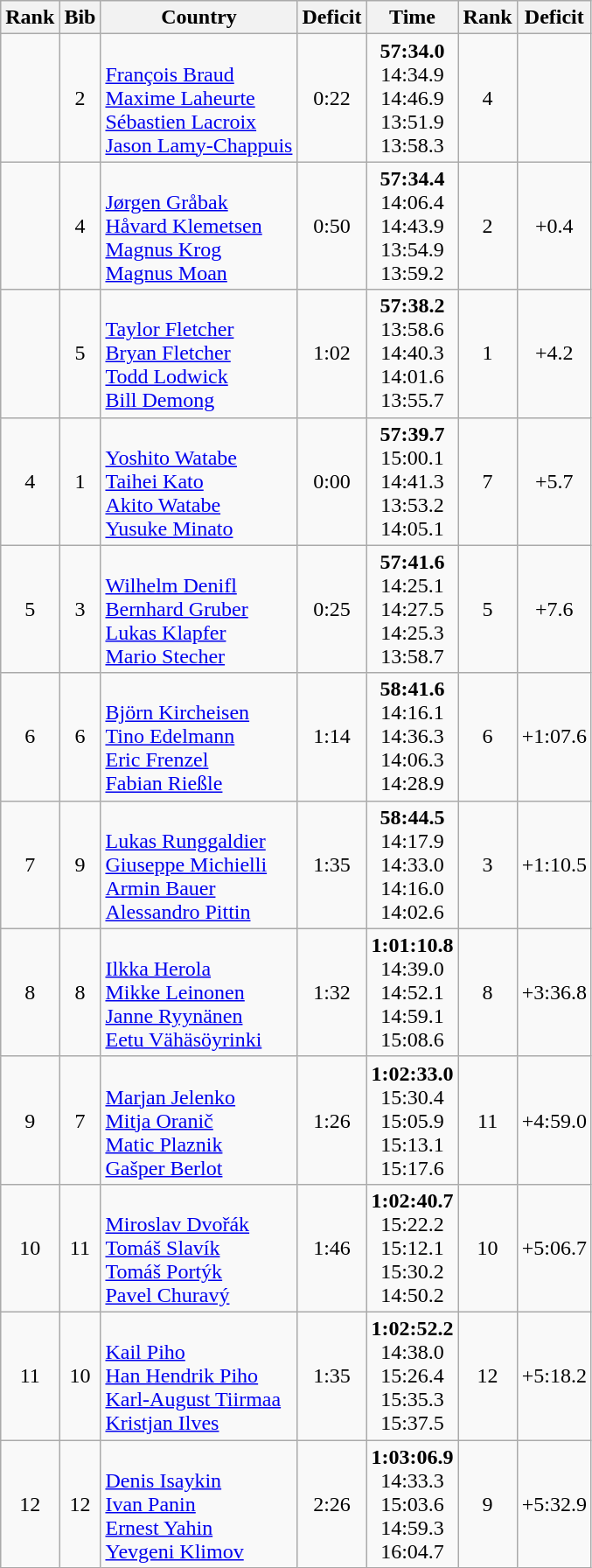<table class="wikitable sortable" style="text-align:center">
<tr>
<th>Rank</th>
<th>Bib</th>
<th>Country</th>
<th>Deficit</th>
<th>Time</th>
<th>Rank</th>
<th>Deficit</th>
</tr>
<tr>
<td></td>
<td>2</td>
<td align=left><br><a href='#'>François Braud</a><br><a href='#'>Maxime Laheurte</a><br><a href='#'>Sébastien Lacroix</a><br><a href='#'>Jason Lamy-Chappuis</a></td>
<td>0:22</td>
<td><strong>57:34.0</strong><br>14:34.9<br>14:46.9<br>13:51.9<br>13:58.3</td>
<td>4</td>
<td></td>
</tr>
<tr>
<td></td>
<td>4</td>
<td align=left><br><a href='#'>Jørgen Gråbak</a><br><a href='#'>Håvard Klemetsen</a><br><a href='#'>Magnus Krog</a><br><a href='#'>Magnus Moan</a></td>
<td>0:50</td>
<td><strong>57:34.4</strong><br>14:06.4<br>14:43.9<br>13:54.9<br>13:59.2</td>
<td>2</td>
<td>+0.4</td>
</tr>
<tr>
<td></td>
<td>5</td>
<td align=left><br><a href='#'>Taylor Fletcher</a><br><a href='#'>Bryan Fletcher</a> <br><a href='#'>Todd Lodwick</a><br><a href='#'>Bill Demong</a></td>
<td>1:02</td>
<td><strong>57:38.2</strong><br>13:58.6<br>14:40.3<br>14:01.6<br>13:55.7</td>
<td>1</td>
<td>+4.2</td>
</tr>
<tr>
<td>4</td>
<td>1</td>
<td align=left><br><a href='#'>Yoshito Watabe</a><br><a href='#'>Taihei Kato</a><br><a href='#'>Akito Watabe</a><br><a href='#'>Yusuke Minato</a></td>
<td>0:00</td>
<td><strong>57:39.7</strong><br>15:00.1<br>14:41.3<br>13:53.2<br>14:05.1</td>
<td>7</td>
<td>+5.7</td>
</tr>
<tr>
<td>5</td>
<td>3</td>
<td align=left><br><a href='#'>Wilhelm Denifl</a><br><a href='#'>Bernhard Gruber</a><br><a href='#'>Lukas Klapfer</a><br><a href='#'>Mario Stecher</a></td>
<td>0:25</td>
<td><strong>57:41.6</strong><br>14:25.1<br>14:27.5<br>14:25.3<br>13:58.7</td>
<td>5</td>
<td>+7.6</td>
</tr>
<tr>
<td>6</td>
<td>6</td>
<td align=left><br><a href='#'>Björn Kircheisen</a><br><a href='#'>Tino Edelmann</a><br><a href='#'>Eric Frenzel</a> <br><a href='#'>Fabian Rießle</a></td>
<td>1:14</td>
<td><strong>58:41.6</strong><br>14:16.1<br>14:36.3<br>14:06.3<br>14:28.9</td>
<td>6</td>
<td>+1:07.6</td>
</tr>
<tr>
<td>7</td>
<td>9</td>
<td align=left><br><a href='#'>Lukas Runggaldier</a><br><a href='#'>Giuseppe Michielli</a><br><a href='#'>Armin Bauer</a><br><a href='#'>Alessandro Pittin</a></td>
<td>1:35</td>
<td><strong>58:44.5</strong><br>14:17.9<br>14:33.0<br>14:16.0<br>14:02.6</td>
<td>3</td>
<td>+1:10.5</td>
</tr>
<tr>
<td>8</td>
<td>8</td>
<td align=left><br><a href='#'>Ilkka Herola</a><br><a href='#'>Mikke Leinonen</a> <br><a href='#'>Janne Ryynänen</a><br><a href='#'>Eetu Vähäsöyrinki</a></td>
<td>1:32</td>
<td><strong>1:01:10.8</strong><br>14:39.0<br>14:52.1<br>14:59.1<br>15:08.6</td>
<td>8</td>
<td>+3:36.8</td>
</tr>
<tr>
<td>9</td>
<td>7</td>
<td align=left><br><a href='#'>Marjan Jelenko</a><br><a href='#'>Mitja Oranič</a><br><a href='#'>Matic Plaznik</a><br><a href='#'>Gašper Berlot</a></td>
<td>1:26</td>
<td><strong>1:02:33.0</strong><br>15:30.4<br>15:05.9<br>15:13.1<br>15:17.6</td>
<td>11</td>
<td>+4:59.0</td>
</tr>
<tr>
<td>10</td>
<td>11</td>
<td align=left><br><a href='#'>Miroslav Dvořák</a><br><a href='#'>Tomáš Slavík</a><br><a href='#'>Tomáš Portýk</a><br><a href='#'>Pavel Churavý</a></td>
<td>1:46</td>
<td><strong>1:02:40.7</strong><br>15:22.2<br>15:12.1<br>15:30.2<br>14:50.2</td>
<td>10</td>
<td>+5:06.7</td>
</tr>
<tr>
<td>11</td>
<td>10</td>
<td align=left><br><a href='#'>Kail Piho</a><br><a href='#'>Han Hendrik Piho</a><br><a href='#'>Karl-August Tiirmaa</a><br><a href='#'>Kristjan Ilves</a></td>
<td>1:35</td>
<td><strong>1:02:52.2</strong><br>14:38.0<br>15:26.4<br>15:35.3<br>15:37.5</td>
<td>12</td>
<td>+5:18.2</td>
</tr>
<tr>
<td>12</td>
<td>12</td>
<td align=left><br><a href='#'>Denis Isaykin</a><br><a href='#'>Ivan Panin</a><br><a href='#'>Ernest Yahin</a><br><a href='#'>Yevgeni Klimov</a></td>
<td>2:26</td>
<td><strong>1:03:06.9</strong><br>14:33.3<br>15:03.6<br>14:59.3<br>16:04.7</td>
<td>9</td>
<td>+5:32.9</td>
</tr>
</table>
